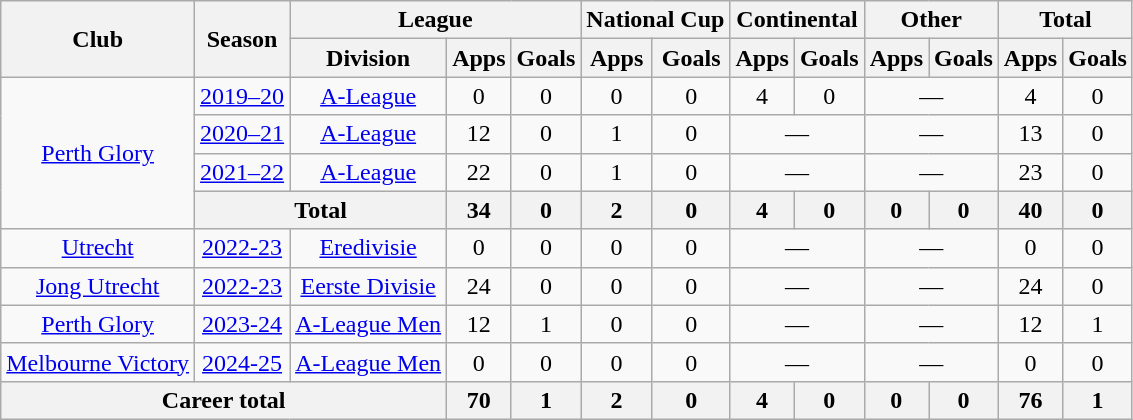<table class="wikitable" style="text-align:center">
<tr>
<th rowspan="2">Club</th>
<th rowspan="2">Season</th>
<th colspan="3">League</th>
<th colspan="2">National Cup</th>
<th colspan="2">Continental</th>
<th colspan="2">Other</th>
<th colspan="2">Total</th>
</tr>
<tr>
<th>Division</th>
<th>Apps</th>
<th>Goals</th>
<th>Apps</th>
<th>Goals</th>
<th>Apps</th>
<th>Goals</th>
<th>Apps</th>
<th>Goals</th>
<th>Apps</th>
<th>Goals</th>
</tr>
<tr>
<td rowspan="4"><a href='#'>Perth Glory</a></td>
<td><a href='#'>2019–20</a></td>
<td><a href='#'>A-League</a></td>
<td>0</td>
<td>0</td>
<td>0</td>
<td>0</td>
<td>4</td>
<td>0</td>
<td colspan="2">—</td>
<td>4</td>
<td>0</td>
</tr>
<tr>
<td><a href='#'>2020–21</a></td>
<td><a href='#'>A-League</a></td>
<td>12</td>
<td>0</td>
<td>1</td>
<td>0</td>
<td colspan="2">—</td>
<td colspan="2">—</td>
<td>13</td>
<td>0</td>
</tr>
<tr>
<td><a href='#'>2021–22</a></td>
<td><a href='#'>A-League</a></td>
<td>22</td>
<td>0</td>
<td>1</td>
<td>0</td>
<td colspan="2">—</td>
<td colspan="2">—</td>
<td>23</td>
<td>0</td>
</tr>
<tr>
<th colspan="2">Total</th>
<th>34</th>
<th>0</th>
<th>2</th>
<th>0</th>
<th>4</th>
<th>0</th>
<th>0</th>
<th>0</th>
<th>40</th>
<th>0</th>
</tr>
<tr>
<td><a href='#'>Utrecht</a></td>
<td><a href='#'>2022-23</a></td>
<td><a href='#'>Eredivisie</a></td>
<td>0</td>
<td>0</td>
<td>0</td>
<td>0</td>
<td colspan="2">—</td>
<td colspan="2">—</td>
<td>0</td>
<td>0</td>
</tr>
<tr>
<td><a href='#'>Jong Utrecht</a></td>
<td><a href='#'>2022-23</a></td>
<td><a href='#'>Eerste Divisie</a></td>
<td>24</td>
<td>0</td>
<td>0</td>
<td>0</td>
<td colspan="2">—</td>
<td colspan="2">—</td>
<td>24</td>
<td>0</td>
</tr>
<tr>
<td><a href='#'>Perth Glory</a></td>
<td><a href='#'>2023-24</a></td>
<td><a href='#'>A-League Men</a></td>
<td>12</td>
<td>1</td>
<td>0</td>
<td>0</td>
<td colspan="2">—</td>
<td colspan="2">—</td>
<td>12</td>
<td>1</td>
</tr>
<tr>
<td><a href='#'>Melbourne Victory</a></td>
<td><a href='#'>2024-25</a></td>
<td><a href='#'>A-League Men</a></td>
<td>0</td>
<td>0</td>
<td>0</td>
<td>0</td>
<td colspan="2">—</td>
<td colspan="2">—</td>
<td>0</td>
<td>0</td>
</tr>
<tr>
<th colspan="3">Career total</th>
<th>70</th>
<th>1</th>
<th>2</th>
<th>0</th>
<th>4</th>
<th>0</th>
<th>0</th>
<th>0</th>
<th>76</th>
<th>1</th>
</tr>
</table>
